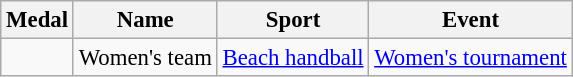<table class="wikitable sortable" style="font-size: 95%;">
<tr>
<th>Medal</th>
<th>Name</th>
<th>Sport</th>
<th>Event</th>
</tr>
<tr>
<td></td>
<td>Women's team</td>
<td><a href='#'>Beach handball</a></td>
<td><a href='#'>Women's tournament</a></td>
</tr>
</table>
